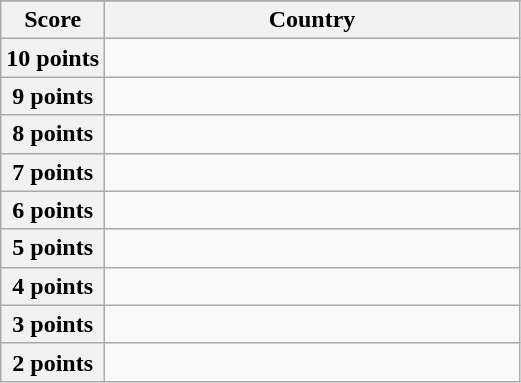<table class="wikitable">
<tr>
</tr>
<tr>
<th scope="col" width="20%">Score</th>
<th scope="col">Country</th>
</tr>
<tr>
<th scope="row">10 points</th>
<td></td>
</tr>
<tr>
<th scope="row">9 points</th>
<td></td>
</tr>
<tr>
<th scope="row">8 points</th>
<td></td>
</tr>
<tr>
<th scope="row">7 points</th>
<td></td>
</tr>
<tr>
<th scope="row">6 points</th>
<td></td>
</tr>
<tr>
<th scope="row">5 points</th>
<td></td>
</tr>
<tr>
<th scope="row">4 points</th>
<td></td>
</tr>
<tr>
<th scope="row">3 points</th>
<td></td>
</tr>
<tr>
<th scope="row">2 points</th>
<td></td>
</tr>
</table>
